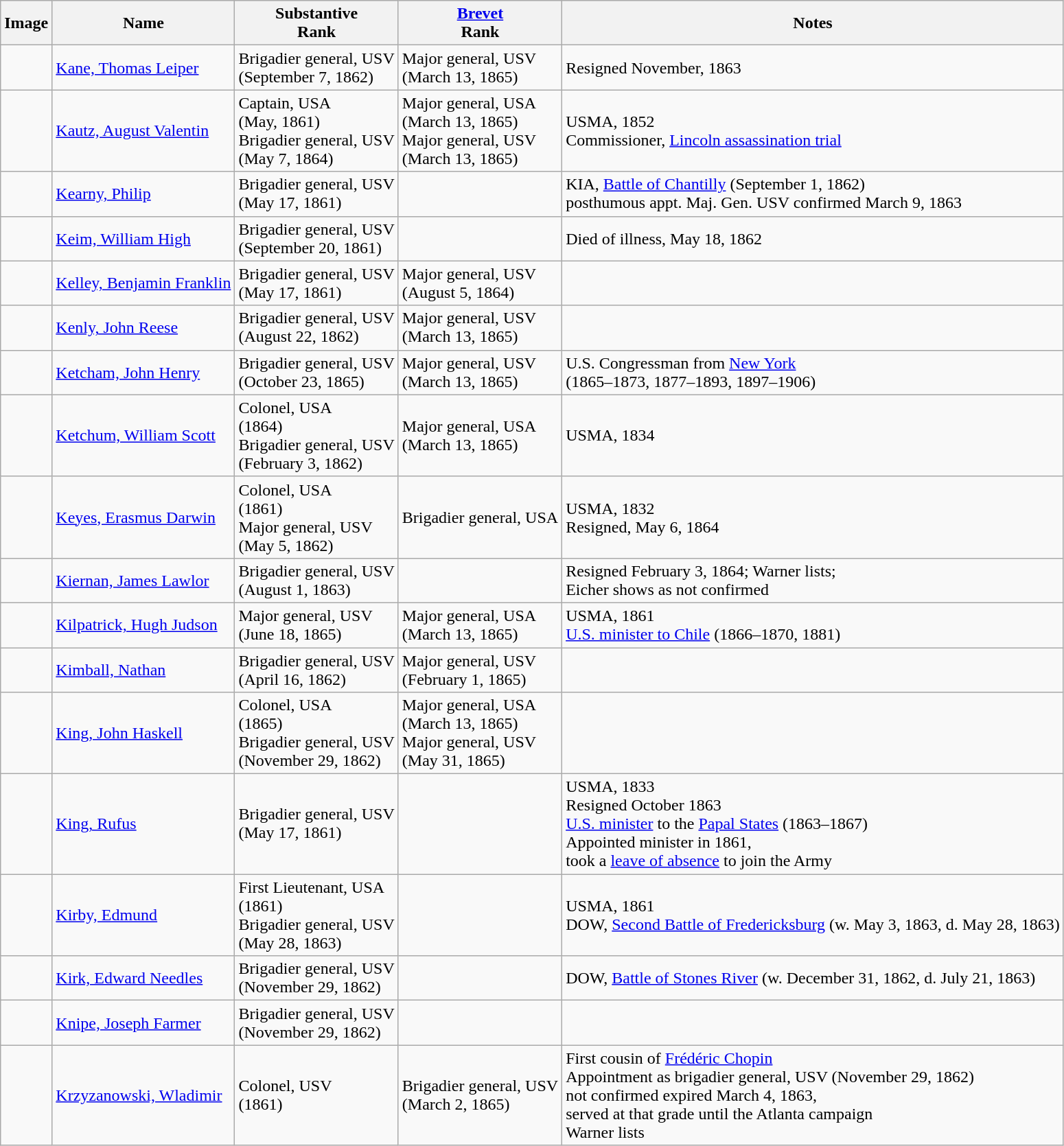<table class="wikitable sortable">
<tr>
<th class="unsortable">Image</th>
<th>Name</th>
<th>Substantive<br>Rank</th>
<th><a href='#'>Brevet</a><br>Rank</th>
<th class="unsortable">Notes</th>
</tr>
<tr>
<td></td>
<td><a href='#'>Kane, Thomas Leiper</a></td>
<td>Brigadier general, USV<br>(September 7, 1862)</td>
<td>Major general, USV<br>(March 13, 1865)</td>
<td>Resigned November, 1863</td>
</tr>
<tr>
<td></td>
<td><a href='#'>Kautz, August Valentin</a></td>
<td>Captain, USA<br>(May, 1861)<br>Brigadier general, USV<br>(May 7, 1864)</td>
<td>Major general, USA<br>(March 13, 1865)<br>Major general, USV<br>(March 13, 1865)</td>
<td>USMA, 1852<br>Commissioner, <a href='#'>Lincoln assassination trial</a></td>
</tr>
<tr>
<td></td>
<td><a href='#'>Kearny, Philip</a></td>
<td>Brigadier general, USV<br>(May 17, 1861)</td>
<td></td>
<td>KIA, <a href='#'>Battle of Chantilly</a> (September 1, 1862)<br>posthumous appt. Maj. Gen. USV confirmed March 9, 1863</td>
</tr>
<tr>
<td></td>
<td><a href='#'>Keim, William High</a></td>
<td>Brigadier general, USV<br>(September 20, 1861)</td>
<td></td>
<td>Died of illness, May 18, 1862</td>
</tr>
<tr>
<td></td>
<td><a href='#'>Kelley, Benjamin Franklin</a></td>
<td>Brigadier general, USV<br>(May 17, 1861)</td>
<td>Major general, USV<br>(August 5, 1864)</td>
<td></td>
</tr>
<tr>
<td></td>
<td><a href='#'>Kenly, John Reese</a></td>
<td>Brigadier general, USV<br>(August 22, 1862)</td>
<td>Major general, USV<br>(March 13, 1865)</td>
<td></td>
</tr>
<tr>
<td></td>
<td><a href='#'>Ketcham, John Henry</a></td>
<td>Brigadier general, USV<br>(October 23, 1865)</td>
<td>Major general, USV<br>(March 13, 1865)</td>
<td>U.S. Congressman from <a href='#'>New York</a><br>(1865–1873, 1877–1893, 1897–1906)</td>
</tr>
<tr>
<td></td>
<td><a href='#'>Ketchum, William Scott</a></td>
<td>Colonel, USA<br>(1864)<br>Brigadier general, USV<br>(February 3, 1862)</td>
<td>Major general, USA<br>(March 13, 1865)</td>
<td>USMA, 1834</td>
</tr>
<tr>
<td></td>
<td><a href='#'>Keyes, Erasmus Darwin</a></td>
<td>Colonel, USA<br>(1861)<br>Major general, USV<br>(May 5, 1862)</td>
<td>Brigadier general, USA</td>
<td>USMA, 1832<br>Resigned, May 6, 1864</td>
</tr>
<tr>
<td></td>
<td><a href='#'>Kiernan, James Lawlor</a></td>
<td>Brigadier general, USV<br>(August 1, 1863)</td>
<td></td>
<td>Resigned February 3, 1864; Warner lists;<br>Eicher shows as not confirmed</td>
</tr>
<tr>
<td></td>
<td><a href='#'>Kilpatrick, Hugh Judson</a></td>
<td>Major general, USV<br>(June 18, 1865)</td>
<td>Major general, USA<br>(March 13, 1865)</td>
<td>USMA, 1861<br><a href='#'>U.S. minister to Chile</a> (1866–1870, 1881)</td>
</tr>
<tr>
<td></td>
<td><a href='#'>Kimball, Nathan</a></td>
<td>Brigadier general, USV<br>(April 16, 1862)</td>
<td>Major general, USV<br>(February 1, 1865)</td>
<td></td>
</tr>
<tr>
<td></td>
<td><a href='#'>King, John Haskell</a></td>
<td>Colonel, USA<br>(1865)<br>Brigadier general, USV<br>(November 29, 1862)</td>
<td>Major general, USA<br>(March 13, 1865)<br>Major general, USV<br>(May 31, 1865)</td>
<td></td>
</tr>
<tr>
<td></td>
<td><a href='#'>King, Rufus</a></td>
<td>Brigadier general, USV<br>(May 17, 1861)</td>
<td></td>
<td>USMA, 1833<br>Resigned October 1863<br><a href='#'>U.S. minister</a> to the <a href='#'>Papal States</a> (1863–1867)<br>Appointed minister in 1861,<br>took a <a href='#'>leave of absence</a> to join the Army</td>
</tr>
<tr>
<td></td>
<td><a href='#'>Kirby, Edmund</a></td>
<td>First Lieutenant, USA<br>(1861)<br>Brigadier general, USV<br>(May 28, 1863)</td>
<td></td>
<td>USMA, 1861<br>DOW, <a href='#'>Second Battle of Fredericksburg</a> (w. May 3, 1863, d. May 28, 1863)</td>
</tr>
<tr>
<td></td>
<td><a href='#'>Kirk, Edward Needles</a></td>
<td>Brigadier general, USV<br>(November 29, 1862)</td>
<td></td>
<td>DOW, <a href='#'>Battle of Stones River</a> (w. December 31, 1862, d. July 21, 1863)</td>
</tr>
<tr>
<td></td>
<td><a href='#'>Knipe, Joseph Farmer</a></td>
<td>Brigadier general, USV<br>(November 29, 1862)</td>
<td></td>
<td></td>
</tr>
<tr>
<td></td>
<td><a href='#'>Krzyzanowski, Wladimir</a></td>
<td>Colonel, USV<br>(1861)</td>
<td>Brigadier general, USV<br>(March 2, 1865)</td>
<td>First cousin of <a href='#'>Frédéric Chopin</a><br>Appointment as brigadier general, USV (November 29, 1862)<br>not confirmed expired March 4, 1863,<br>served at that grade until the Atlanta campaign<br>Warner lists</td>
</tr>
</table>
